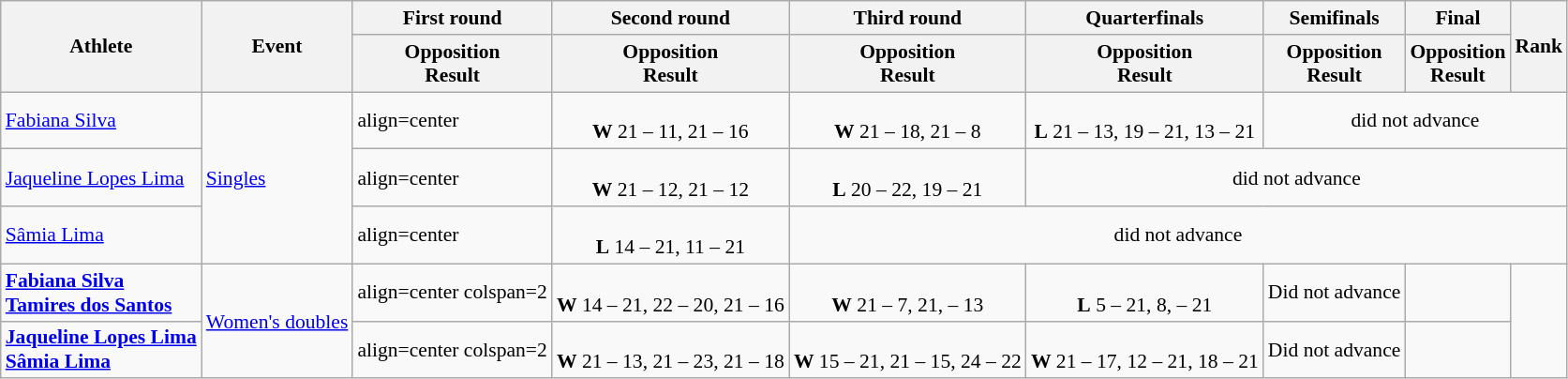<table class="wikitable" style="font-size:90%">
<tr>
<th rowspan="2">Athlete</th>
<th rowspan="2">Event</th>
<th>First round</th>
<th>Second round</th>
<th>Third round</th>
<th>Quarterfinals</th>
<th>Semifinals</th>
<th>Final</th>
<th rowspan="2">Rank</th>
</tr>
<tr>
<th>Opposition<br>Result</th>
<th>Opposition<br>Result</th>
<th>Opposition<br>Result</th>
<th>Opposition<br>Result</th>
<th>Opposition<br>Result</th>
<th>Opposition<br>Result</th>
</tr>
<tr>
<td><a href='#'>Fabiana Silva</a></td>
<td rowspan=3><a href='#'>Singles</a></td>
<td>align=center </td>
<td align=center><br><strong>W</strong> 21 – 11, 21 – 16</td>
<td align=center><br><strong>W</strong> 21 – 18, 21 – 8</td>
<td align=center><br><strong>L</strong> 21 – 13, 19 – 21, 13 – 21</td>
<td align=center colspan=3>did not advance</td>
</tr>
<tr>
<td><a href='#'>Jaqueline Lopes Lima</a></td>
<td>align=center </td>
<td align=center><br><strong>W</strong> 21 – 12, 21 – 12</td>
<td align=center><br><strong>L</strong> 20 – 22, 19 – 21</td>
<td align=center colspan=4>did not advance</td>
</tr>
<tr>
<td><a href='#'>Sâmia Lima</a></td>
<td>align=center </td>
<td align=center><br><strong>L</strong> 14 – 21, 11 – 21</td>
<td align=center colspan=5>did not advance</td>
</tr>
<tr>
<td><strong><a href='#'>Fabiana Silva</a></strong><br><strong><a href='#'>Tamires dos Santos</a></strong></td>
<td rowspan=2><a href='#'>Women's doubles</a></td>
<td>align=center colspan=2 </td>
<td align=center><br><strong>W</strong> 14 – 21, 22 – 20, 21 – 16</td>
<td align=center><br><strong>W</strong> 21 – 7, 21, – 13</td>
<td align=center><br><strong>L</strong> 5 – 21, 8, – 21</td>
<td align=center>Did not advance</td>
<td align=center></td>
</tr>
<tr |->
<td><strong><a href='#'>Jaqueline Lopes Lima</a></strong><br><strong><a href='#'>Sâmia Lima</a></strong></td>
<td>align=center colspan=2 </td>
<td align=center><br><strong>W</strong> 21 – 13, 21 – 23, 21 – 18</td>
<td align=center><br><strong>W</strong> 15 – 21, 21 – 15, 24 – 22</td>
<td align=center><br><strong>W</strong> 21 – 17, 12 – 21, 18 – 21</td>
<td align=center>Did not advance</td>
<td align=center></td>
</tr>
</table>
